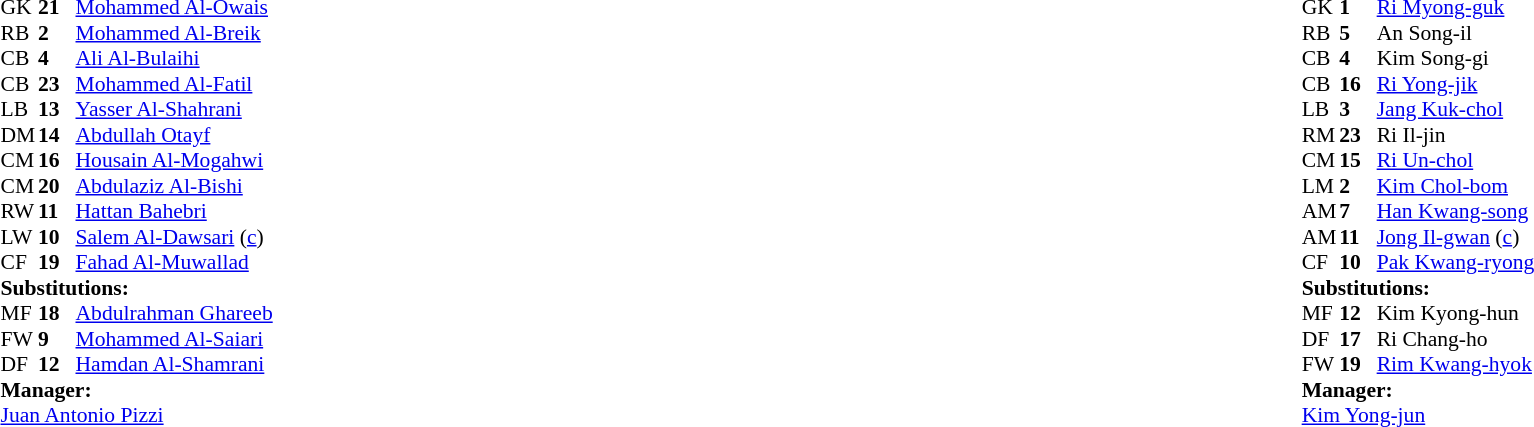<table width="100%">
<tr>
<td valign="top" width="40%"><br><table style="font-size:90%" cellspacing="0" cellpadding="0">
<tr>
<th width=25></th>
<th width=25></th>
</tr>
<tr>
<td>GK</td>
<td><strong>21</strong></td>
<td><a href='#'>Mohammed Al-Owais</a></td>
</tr>
<tr>
<td>RB</td>
<td><strong>2</strong></td>
<td><a href='#'>Mohammed Al-Breik</a></td>
</tr>
<tr>
<td>CB</td>
<td><strong>4</strong></td>
<td><a href='#'>Ali Al-Bulaihi</a></td>
</tr>
<tr>
<td>CB</td>
<td><strong>23</strong></td>
<td><a href='#'>Mohammed Al-Fatil</a></td>
</tr>
<tr>
<td>LB</td>
<td><strong>13</strong></td>
<td><a href='#'>Yasser Al-Shahrani</a></td>
<td></td>
<td></td>
</tr>
<tr>
<td>DM</td>
<td><strong>14</strong></td>
<td><a href='#'>Abdullah Otayf</a></td>
</tr>
<tr>
<td>CM</td>
<td><strong>16</strong></td>
<td><a href='#'>Housain Al-Mogahwi</a></td>
</tr>
<tr>
<td>CM</td>
<td><strong>20</strong></td>
<td><a href='#'>Abdulaziz Al-Bishi</a></td>
<td></td>
<td></td>
</tr>
<tr>
<td>RW</td>
<td><strong>11</strong></td>
<td><a href='#'>Hattan Bahebri</a></td>
<td></td>
<td></td>
</tr>
<tr>
<td>LW</td>
<td><strong>10</strong></td>
<td><a href='#'>Salem Al-Dawsari</a> (<a href='#'>c</a>)</td>
<td></td>
</tr>
<tr>
<td>CF</td>
<td><strong>19</strong></td>
<td><a href='#'>Fahad Al-Muwallad</a></td>
</tr>
<tr>
<td colspan=3><strong>Substitutions:</strong></td>
</tr>
<tr>
<td>MF</td>
<td><strong>18</strong></td>
<td><a href='#'>Abdulrahman Ghareeb</a></td>
<td></td>
<td></td>
</tr>
<tr>
<td>FW</td>
<td><strong>9</strong></td>
<td><a href='#'>Mohammed Al-Saiari</a></td>
<td></td>
<td></td>
</tr>
<tr>
<td>DF</td>
<td><strong>12</strong></td>
<td><a href='#'>Hamdan Al-Shamrani</a></td>
<td></td>
<td></td>
</tr>
<tr>
<td colspan=3><strong>Manager:</strong></td>
</tr>
<tr>
<td colspan=3> <a href='#'>Juan Antonio Pizzi</a></td>
</tr>
</table>
</td>
<td valign="top"></td>
<td valign="top" width="50%"><br><table style="font-size:90%; margin:auto" cellspacing="0" cellpadding="0">
<tr>
<th width=25></th>
<th width=25></th>
</tr>
<tr>
<td>GK</td>
<td><strong>1</strong></td>
<td><a href='#'>Ri Myong-guk</a></td>
</tr>
<tr>
<td>RB</td>
<td><strong>5</strong></td>
<td>An Song-il</td>
<td></td>
<td></td>
</tr>
<tr>
<td>CB</td>
<td><strong>4</strong></td>
<td>Kim Song-gi</td>
</tr>
<tr>
<td>CB</td>
<td><strong>16</strong></td>
<td><a href='#'>Ri Yong-jik</a></td>
<td></td>
<td></td>
</tr>
<tr>
<td>LB</td>
<td><strong>3</strong></td>
<td><a href='#'>Jang Kuk-chol</a></td>
<td></td>
<td></td>
</tr>
<tr>
<td>RM</td>
<td><strong>23</strong></td>
<td>Ri Il-jin</td>
<td></td>
</tr>
<tr>
<td>CM</td>
<td><strong>15</strong></td>
<td><a href='#'>Ri Un-chol</a></td>
</tr>
<tr>
<td>LM</td>
<td><strong>2</strong></td>
<td><a href='#'>Kim Chol-bom</a></td>
<td></td>
</tr>
<tr>
<td>AM</td>
<td><strong>7</strong></td>
<td><a href='#'>Han Kwang-song</a></td>
<td></td>
</tr>
<tr>
<td>AM</td>
<td><strong>11</strong></td>
<td><a href='#'>Jong Il-gwan</a> (<a href='#'>c</a>)</td>
<td></td>
</tr>
<tr>
<td>CF</td>
<td><strong>10</strong></td>
<td><a href='#'>Pak Kwang-ryong</a></td>
</tr>
<tr>
<td colspan=3><strong>Substitutions:</strong></td>
</tr>
<tr>
<td>MF</td>
<td><strong>12</strong></td>
<td>Kim Kyong-hun</td>
<td></td>
<td></td>
</tr>
<tr>
<td>DF</td>
<td><strong>17</strong></td>
<td>Ri Chang-ho</td>
<td></td>
<td></td>
</tr>
<tr>
<td>FW</td>
<td><strong>19</strong></td>
<td><a href='#'>Rim Kwang-hyok</a></td>
<td></td>
<td></td>
</tr>
<tr>
<td colspan=3><strong>Manager:</strong></td>
</tr>
<tr>
<td colspan=3><a href='#'>Kim Yong-jun</a></td>
</tr>
</table>
</td>
</tr>
</table>
